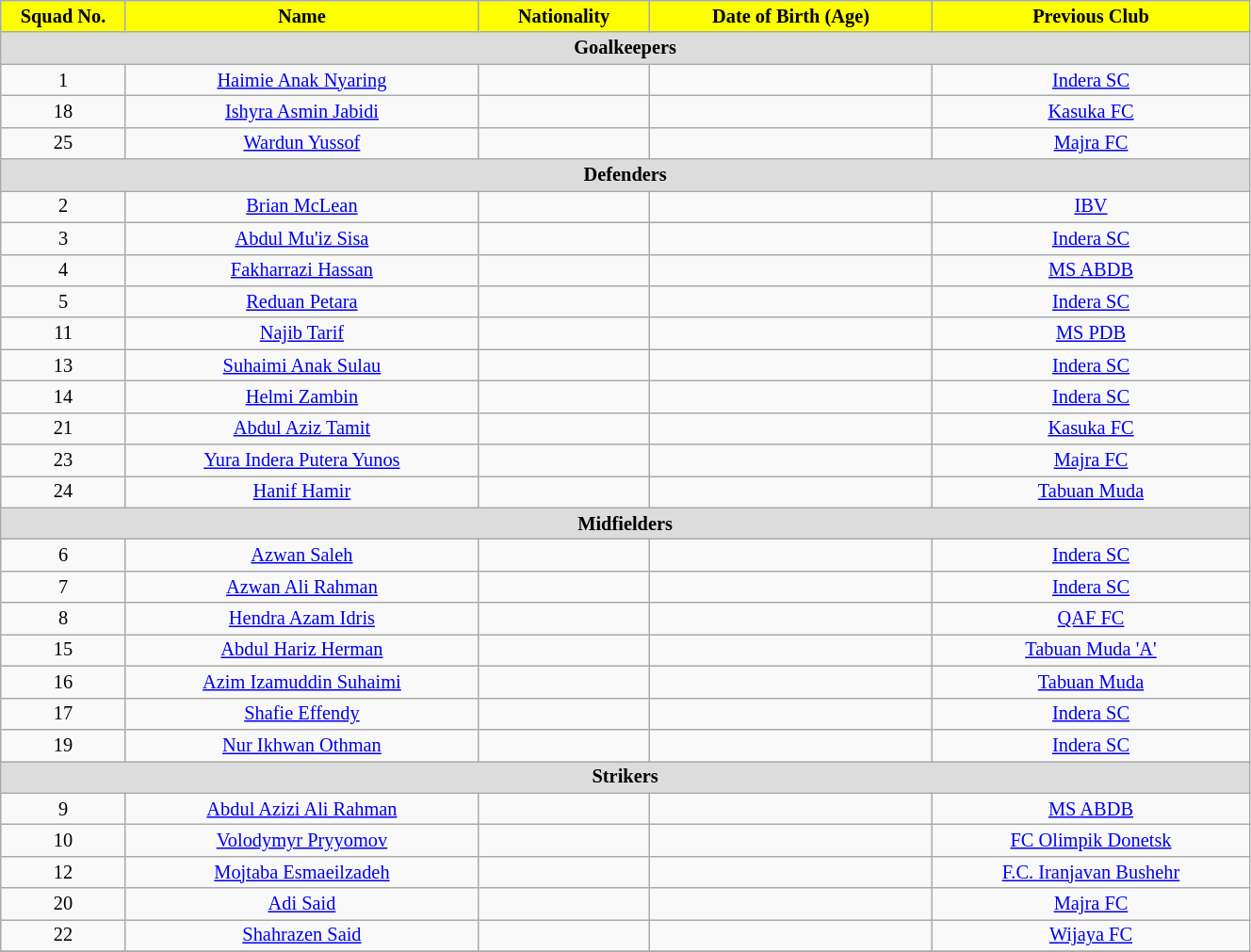<table class="wikitable" style="text-align:center; font-size:85%; width:70%;">
<tr>
<th style="background:#FDFF00; color:black; text-align:center; width:10%">Squad No.</th>
<th style="background:#FDFF00; color:black; text-align:center;">Name</th>
<th style="background:#FDFF00; color:black; text-align:center;">Nationality</th>
<th style="background:#FDFF00; color:black; text-align:center;">Date of Birth (Age)</th>
<th style="background:#FDFF00; color:black; text-align:center;">Previous Club</th>
</tr>
<tr>
<th colspan="6" style="background:#dcdcdc; text-align:center">Goalkeepers</th>
</tr>
<tr>
<td>1</td>
<td><a href='#'>Haimie Anak Nyaring</a></td>
<td></td>
<td></td>
<td> <a href='#'>Indera SC</a></td>
</tr>
<tr>
<td>18</td>
<td><a href='#'>Ishyra Asmin Jabidi</a></td>
<td></td>
<td></td>
<td> <a href='#'>Kasuka FC</a></td>
</tr>
<tr>
<td>25</td>
<td><a href='#'>Wardun Yussof</a></td>
<td></td>
<td></td>
<td> <a href='#'>Majra FC</a></td>
</tr>
<tr>
<th colspan="6" style="background:#dcdcdc; text-align:center">Defenders</th>
</tr>
<tr>
<td>2</td>
<td><a href='#'>Brian McLean</a></td>
<td></td>
<td></td>
<td> <a href='#'>IBV</a></td>
</tr>
<tr>
<td>3</td>
<td><a href='#'>Abdul Mu'iz Sisa</a></td>
<td></td>
<td></td>
<td> <a href='#'>Indera SC</a></td>
</tr>
<tr>
<td>4</td>
<td><a href='#'>Fakharrazi Hassan</a></td>
<td></td>
<td></td>
<td> <a href='#'>MS ABDB</a></td>
</tr>
<tr>
<td>5</td>
<td><a href='#'>Reduan Petara</a></td>
<td></td>
<td></td>
<td> <a href='#'>Indera SC</a></td>
</tr>
<tr>
<td>11</td>
<td><a href='#'>Najib Tarif</a></td>
<td></td>
<td></td>
<td> <a href='#'>MS PDB</a></td>
</tr>
<tr>
<td>13</td>
<td><a href='#'>Suhaimi Anak Sulau</a></td>
<td></td>
<td></td>
<td> <a href='#'>Indera SC</a></td>
</tr>
<tr>
<td>14</td>
<td><a href='#'>Helmi Zambin</a></td>
<td></td>
<td></td>
<td> <a href='#'>Indera SC</a></td>
</tr>
<tr>
<td>21</td>
<td><a href='#'>Abdul Aziz Tamit</a></td>
<td></td>
<td></td>
<td> <a href='#'>Kasuka FC</a></td>
</tr>
<tr>
<td>23</td>
<td><a href='#'>Yura Indera Putera Yunos</a></td>
<td></td>
<td></td>
<td> <a href='#'>Majra FC</a></td>
</tr>
<tr>
<td>24</td>
<td><a href='#'>Hanif Hamir</a></td>
<td></td>
<td></td>
<td> <a href='#'>Tabuan Muda</a></td>
</tr>
<tr>
<th colspan="6" style="background:#dcdcdc; text-align:center">Midfielders</th>
</tr>
<tr>
<td>6</td>
<td><a href='#'>Azwan Saleh</a></td>
<td></td>
<td></td>
<td> <a href='#'>Indera SC</a></td>
</tr>
<tr>
<td>7</td>
<td><a href='#'>Azwan Ali Rahman</a></td>
<td></td>
<td></td>
<td> <a href='#'>Indera SC</a></td>
</tr>
<tr>
<td>8</td>
<td><a href='#'>Hendra Azam Idris</a></td>
<td></td>
<td></td>
<td> <a href='#'>QAF FC</a></td>
</tr>
<tr>
<td>15</td>
<td><a href='#'>Abdul Hariz Herman</a></td>
<td></td>
<td></td>
<td> <a href='#'>Tabuan Muda 'A'</a></td>
</tr>
<tr>
<td>16</td>
<td><a href='#'>Azim Izamuddin Suhaimi</a></td>
<td></td>
<td></td>
<td> <a href='#'>Tabuan Muda</a></td>
</tr>
<tr>
<td>17</td>
<td><a href='#'>Shafie Effendy</a></td>
<td></td>
<td></td>
<td> <a href='#'>Indera SC</a></td>
</tr>
<tr>
<td>19</td>
<td><a href='#'>Nur Ikhwan Othman</a></td>
<td></td>
<td></td>
<td> <a href='#'>Indera SC</a></td>
</tr>
<tr>
<th colspan="6 " style="background:#dcdcdc; text-align:center">Strikers</th>
</tr>
<tr>
<td>9</td>
<td><a href='#'>Abdul Azizi Ali Rahman</a></td>
<td></td>
<td></td>
<td> <a href='#'>MS ABDB</a></td>
</tr>
<tr>
<td>10</td>
<td><a href='#'>Volodymyr Pryyomov</a></td>
<td></td>
<td></td>
<td> <a href='#'>FC Olimpik Donetsk</a></td>
</tr>
<tr>
<td>12</td>
<td><a href='#'>Mojtaba Esmaeilzadeh</a></td>
<td></td>
<td></td>
<td> <a href='#'>F.C. Iranjavan Bushehr</a></td>
</tr>
<tr>
<td>20</td>
<td><a href='#'>Adi Said</a></td>
<td></td>
<td></td>
<td> <a href='#'>Majra FC</a></td>
</tr>
<tr>
<td>22</td>
<td><a href='#'>Shahrazen Said</a></td>
<td></td>
<td></td>
<td> <a href='#'>Wijaya FC</a></td>
</tr>
<tr>
</tr>
</table>
